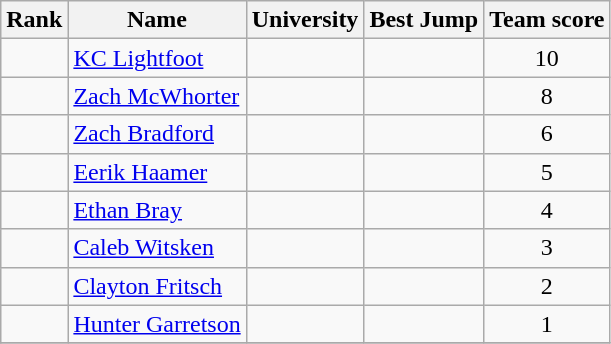<table class="wikitable sortable" style="text-align:center">
<tr>
<th>Rank</th>
<th>Name</th>
<th>University</th>
<th>Best Jump</th>
<th>Team score</th>
</tr>
<tr>
<td></td>
<td align=left> <a href='#'>KC Lightfoot</a></td>
<td></td>
<td><strong></strong></td>
<td>10</td>
</tr>
<tr>
<td></td>
<td align=left> <a href='#'>Zach McWhorter</a></td>
<td></td>
<td><strong></strong></td>
<td>8</td>
</tr>
<tr>
<td></td>
<td align=left> <a href='#'>Zach Bradford</a></td>
<td></td>
<td><strong></strong></td>
<td>6</td>
</tr>
<tr>
<td></td>
<td align=left> <a href='#'>Eerik Haamer</a></td>
<td></td>
<td><strong></strong></td>
<td>5</td>
</tr>
<tr>
<td></td>
<td align=left> <a href='#'>Ethan Bray</a></td>
<td></td>
<td><strong></strong></td>
<td>4</td>
</tr>
<tr>
<td></td>
<td align=left> <a href='#'>Caleb Witsken</a></td>
<td></td>
<td><strong></strong></td>
<td>3</td>
</tr>
<tr>
<td></td>
<td align=left> <a href='#'>Clayton Fritsch</a></td>
<td></td>
<td><strong></strong></td>
<td>2</td>
</tr>
<tr>
<td></td>
<td align=left> <a href='#'>Hunter Garretson</a></td>
<td></td>
<td><strong></strong></td>
<td>1</td>
</tr>
<tr>
</tr>
</table>
